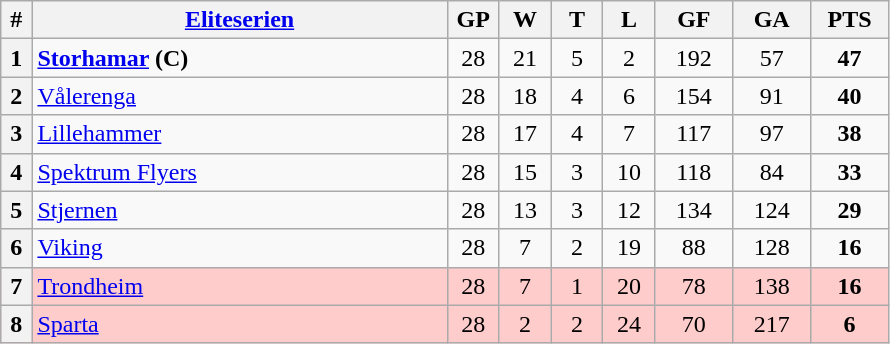<table class="wikitable sortable" style="text-align:center">
<tr>
<th width="3%">#<br></th>
<th width="40%"><a href='#'>Eliteserien</a><br></th>
<th width="5%">GP<br></th>
<th width="5%">W<br></th>
<th width="5%">T<br></th>
<th width="5%">L<br></th>
<th width="7.5%">GF<br></th>
<th width="7.5%">GA<br></th>
<th width="7.5%">PTS<br></th>
</tr>
<tr>
<th>1</th>
<td align=left><strong><a href='#'>Storhamar</a> (C)</strong></td>
<td>28</td>
<td>21</td>
<td>5</td>
<td>2</td>
<td>192</td>
<td>57</td>
<td><strong>47</strong></td>
</tr>
<tr>
<th>2</th>
<td align=left><a href='#'>Vålerenga</a></td>
<td>28</td>
<td>18</td>
<td>4</td>
<td>6</td>
<td>154</td>
<td>91</td>
<td><strong>40</strong></td>
</tr>
<tr>
<th>3</th>
<td align=left><a href='#'>Lillehammer</a></td>
<td>28</td>
<td>17</td>
<td>4</td>
<td>7</td>
<td>117</td>
<td>97</td>
<td><strong>38</strong></td>
</tr>
<tr>
<th>4</th>
<td align=left><a href='#'>Spektrum Flyers</a></td>
<td>28</td>
<td>15</td>
<td>3</td>
<td>10</td>
<td>118</td>
<td>84</td>
<td><strong>33</strong></td>
</tr>
<tr>
<th>5</th>
<td align=left><a href='#'>Stjernen</a></td>
<td>28</td>
<td>13</td>
<td>3</td>
<td>12</td>
<td>134</td>
<td>124</td>
<td><strong>29</strong></td>
</tr>
<tr>
<th>6</th>
<td align=left><a href='#'>Viking</a></td>
<td>28</td>
<td>7</td>
<td>2</td>
<td>19</td>
<td>88</td>
<td>128</td>
<td><strong>16</strong></td>
</tr>
<tr bgcolor=#ffcccc>
<th>7</th>
<td align=left><a href='#'>Trondheim</a></td>
<td>28</td>
<td>7</td>
<td>1</td>
<td>20</td>
<td>78</td>
<td>138</td>
<td><strong>16</strong></td>
</tr>
<tr bgcolor=#ffcccc>
<th>8</th>
<td align=left><a href='#'>Sparta</a></td>
<td>28</td>
<td>2</td>
<td>2</td>
<td>24</td>
<td>70</td>
<td>217</td>
<td><strong>6</strong></td>
</tr>
</table>
